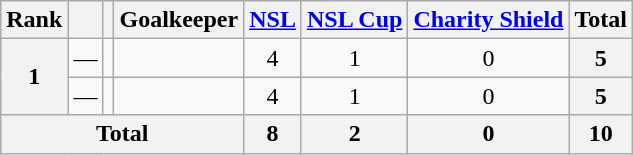<table class="wikitable sortable" style="text-align:center">
<tr>
<th>Rank</th>
<th></th>
<th></th>
<th>Goalkeeper</th>
<th><a href='#'>NSL</a></th>
<th><a href='#'>NSL Cup</a></th>
<th><a href='#'>Charity Shield</a></th>
<th>Total</th>
</tr>
<tr>
<th rowspan="2">1</th>
<td>—</td>
<td></td>
<td align="left"></td>
<td>4</td>
<td>1</td>
<td>0</td>
<th>5</th>
</tr>
<tr>
<td>—</td>
<td></td>
<td align="left"></td>
<td>4</td>
<td>1</td>
<td>0</td>
<th>5</th>
</tr>
<tr>
<th colspan="4">Total</th>
<th>8</th>
<th>2</th>
<th>0</th>
<th>10</th>
</tr>
</table>
